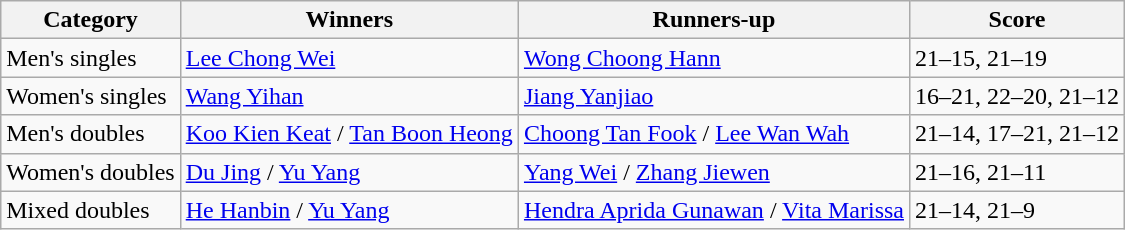<table class=wikitable style="white-space:nowrap;">
<tr>
<th>Category</th>
<th>Winners</th>
<th>Runners-up</th>
<th>Score</th>
</tr>
<tr>
<td>Men's singles</td>
<td> <a href='#'>Lee Chong Wei</a></td>
<td> <a href='#'>Wong Choong Hann</a></td>
<td>21–15, 21–19</td>
</tr>
<tr>
<td>Women's singles</td>
<td> <a href='#'>Wang Yihan</a></td>
<td> <a href='#'>Jiang Yanjiao</a></td>
<td>16–21, 22–20, 21–12</td>
</tr>
<tr>
<td>Men's doubles</td>
<td> <a href='#'>Koo Kien Keat</a> / <a href='#'>Tan Boon Heong</a></td>
<td> <a href='#'>Choong Tan Fook</a> / <a href='#'>Lee Wan Wah</a></td>
<td>21–14, 17–21, 21–12</td>
</tr>
<tr>
<td>Women's doubles</td>
<td> <a href='#'>Du Jing</a> / <a href='#'>Yu Yang</a></td>
<td> <a href='#'>Yang Wei</a> / <a href='#'>Zhang Jiewen</a></td>
<td>21–16, 21–11</td>
</tr>
<tr>
<td>Mixed doubles</td>
<td> <a href='#'>He Hanbin</a> / <a href='#'>Yu Yang</a></td>
<td> <a href='#'>Hendra Aprida Gunawan</a> / <a href='#'>Vita Marissa</a></td>
<td>21–14, 21–9</td>
</tr>
</table>
